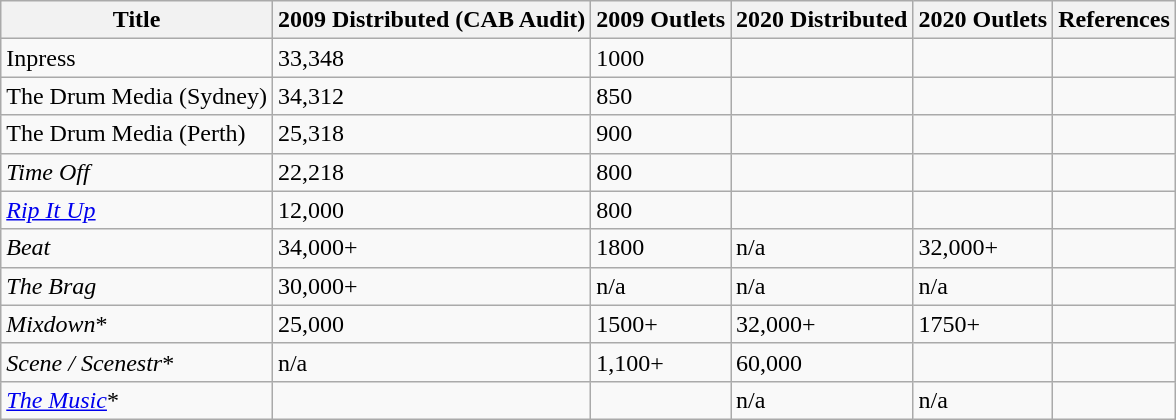<table class="wikitable sortable">
<tr>
<th>Title</th>
<th>2009 Distributed (CAB Audit)</th>
<th>2009 Outlets</th>
<th>2020 Distributed</th>
<th>2020 Outlets</th>
<th>References</th>
</tr>
<tr>
<td>Inpress</td>
<td>33,348</td>
<td>1000</td>
<td></td>
<td></td>
<td></td>
</tr>
<tr>
<td>The Drum Media (Sydney)</td>
<td>34,312</td>
<td>850</td>
<td></td>
<td></td>
<td></td>
</tr>
<tr>
<td>The Drum Media (Perth)</td>
<td>25,318</td>
<td>900</td>
<td></td>
<td></td>
<td></td>
</tr>
<tr>
<td><em>Time Off</em></td>
<td>22,218</td>
<td>800</td>
<td></td>
<td></td>
<td></td>
</tr>
<tr>
<td><a href='#'><em>Rip It Up</em></a></td>
<td>12,000</td>
<td>800</td>
<td></td>
<td></td>
<td></td>
</tr>
<tr>
<td><em>Beat</em></td>
<td>34,000+</td>
<td>1800</td>
<td>n/a</td>
<td>32,000+</td>
<td></td>
</tr>
<tr>
<td><em>The Brag</em></td>
<td>30,000+</td>
<td>n/a</td>
<td>n/a</td>
<td>n/a</td>
<td></td>
</tr>
<tr>
<td><em>Mixdown</em>*</td>
<td>25,000</td>
<td>1500+</td>
<td>32,000+</td>
<td>1750+</td>
<td></td>
</tr>
<tr>
<td><em>Scene / Scenestr</em>*</td>
<td>n/a</td>
<td>1,100+</td>
<td>60,000</td>
<td></td>
<td></td>
</tr>
<tr>
<td><em><a href='#'>The Music</a></em>*</td>
<td></td>
<td></td>
<td>n/a</td>
<td>n/a</td>
<td></td>
</tr>
</table>
